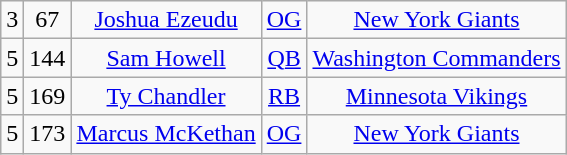<table class="wikitable" style="text-align:center">
<tr>
<td>3</td>
<td>67</td>
<td><a href='#'>Joshua Ezeudu</a></td>
<td><a href='#'>OG</a></td>
<td><a href='#'>New York Giants</a></td>
</tr>
<tr>
<td>5</td>
<td>144</td>
<td><a href='#'>Sam Howell</a></td>
<td><a href='#'>QB</a></td>
<td><a href='#'>Washington Commanders</a></td>
</tr>
<tr>
<td>5</td>
<td>169</td>
<td><a href='#'>Ty Chandler</a></td>
<td><a href='#'>RB</a></td>
<td><a href='#'>Minnesota Vikings</a></td>
</tr>
<tr>
<td>5</td>
<td>173</td>
<td><a href='#'>Marcus McKethan</a></td>
<td><a href='#'>OG</a></td>
<td><a href='#'>New York Giants</a></td>
</tr>
</table>
